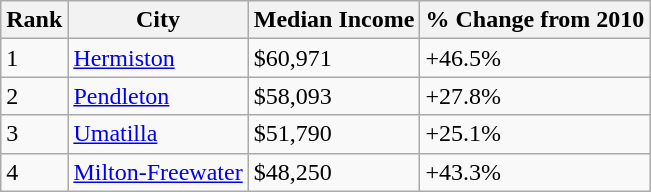<table class="wikitable">
<tr>
<th>Rank</th>
<th>City</th>
<th>Median Income</th>
<th>% Change from 2010</th>
</tr>
<tr>
<td>1</td>
<td><a href='#'>Hermiston</a></td>
<td>$60,971</td>
<td>+46.5%</td>
</tr>
<tr>
<td>2</td>
<td><a href='#'>Pendleton</a></td>
<td>$58,093</td>
<td>+27.8%</td>
</tr>
<tr>
<td>3</td>
<td><a href='#'>Umatilla</a></td>
<td>$51,790</td>
<td>+25.1%</td>
</tr>
<tr>
<td>4</td>
<td><a href='#'>Milton-Freewater</a></td>
<td>$48,250</td>
<td>+43.3%</td>
</tr>
</table>
